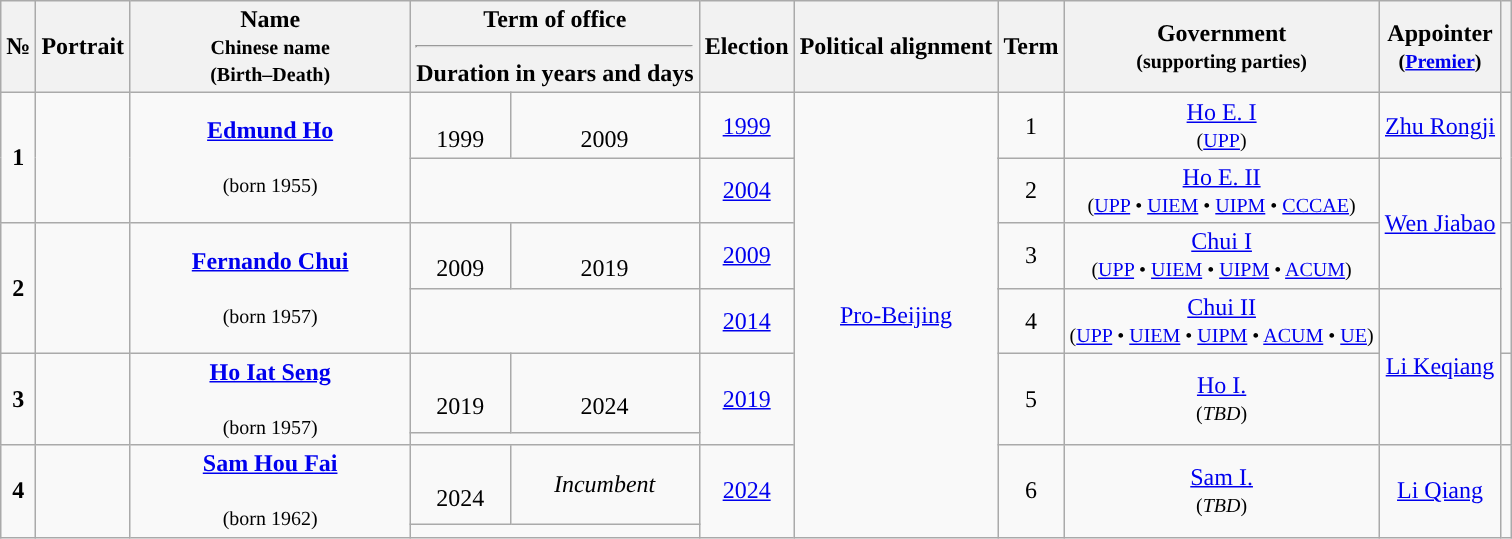<table class="wikitable" style="text-align: center;">
<tr>
<th>№</th>
<th>Portrait</th>
<th width=180px>Name<br><small>Chinese name<br>(Birth–Death)</small></th>
<th colspan=2>Term of office<hr>Duration in years and days</th>
<th>Election</th>
<th>Political alignment</th>
<th>Term<br></th>
<th>Government<br><small>(supporting parties)</small></th>
<th>Appointer<br><small><strong>(</strong><a href='#'>Premier</a><strong>)</strong></small></th>
<th></th>
</tr>
<tr>
<td rowspan=3 style="background:"><strong>1</strong></td>
<td rowspan=3></td>
<td rowspan=3><strong><a href='#'>Edmund Ho</a></strong><br><span></span><br><small>(born 1955)</small></td>
<td rowspan=2><br>1999</td>
<td rowspan=2><br>2009</td>
<td><a href='#'>1999</a></td>
<td rowspan="10"><a href='#'>Pro-Beijing</a></td>
<td>1</td>
<td><a href='#'>Ho E. I</a><br><small>(<a href='#'>UPP</a>)</small></td>
<td><a href='#'>Zhu Rongji</a></td>
<td rowspan=3></td>
</tr>
<tr>
<td rowspan=2><a href='#'>2004</a></td>
<td rowspan=2>2</td>
<td rowspan=2><a href='#'>Ho E. II</a><br><small>(<a href='#'>UPP</a> • <a href='#'>UIEM</a> • <a href='#'>UIPM</a> • <a href='#'>CCCAE</a>)</small></td>
<td rowspan=3><a href='#'>Wen Jiabao</a></td>
</tr>
<tr>
<td colspan="2" style="font-size:90%; font-weight:normal"></td>
</tr>
<tr>
<td rowspan=3 style="background:"><strong>2</strong></td>
<td rowspan=3></td>
<td rowspan=3><strong><a href='#'>Fernando Chui</a></strong><br><span></span><br><small>(born 1957)</small></td>
<td rowspan=2><br>2009</td>
<td rowspan=2><br>2019</td>
<td><a href='#'>2009</a></td>
<td>3</td>
<td><a href='#'>Chui I</a><br><small>(<a href='#'>UPP</a> • <a href='#'>UIEM</a> • <a href='#'>UIPM</a> • <a href='#'>ACUM</a>)</small></td>
<td rowspan=3></td>
</tr>
<tr>
<td rowspan=2><a href='#'>2014</a></td>
<td rowspan=2>4</td>
<td rowspan=2><a href='#'>Chui II</a><br><small>(<a href='#'>UPP</a> • <a href='#'>UIEM</a> • <a href='#'>UIPM</a> • <a href='#'>ACUM</a> • <a href='#'>UE</a>)</small></td>
<td rowspan=4><a href='#'>Li Keqiang</a></td>
</tr>
<tr>
<td colspan="2" style="font-size:90%; font-weight:normal"></td>
</tr>
<tr>
<td rowspan=2 style="background:"><strong>3</strong></td>
<td rowspan=2></td>
<td rowspan=2><strong><a href='#'>Ho Iat Seng</a></strong><br><span></span><br><small>(born 1957)</small></td>
<td><br>2019</td>
<td><br>2024</td>
<td rowspan=2><a href='#'>2019</a></td>
<td rowspan=2>5</td>
<td rowspan=2><a href='#'>Ho I.</a><br><small>(<em>TBD</em>)</small></td>
<td rowspan="2"></td>
</tr>
<tr>
<td colspan="2" style="font-size:90%; font-weight:normal"></td>
</tr>
<tr>
<td rowspan=2 style="background:"><strong>4</strong></td>
<td rowspan=2></td>
<td rowspan=2><strong><a href='#'>Sam Hou Fai</a></strong><br><span></span><br><small>(born 1962)</small></td>
<td><br>2024</td>
<td><em>Incumbent</em></td>
<td rowspan=2><a href='#'>2024</a></td>
<td rowspan=2>6</td>
<td rowspan=2><a href='#'>Sam I.</a><br><small>(<em>TBD</em>)</small></td>
<td rowspan=2><a href='#'>Li Qiang</a></td>
<td rowspan="2"></td>
</tr>
<tr>
<td colspan="2" style="font-size:90%; font-weight:normal"></td>
</tr>
</table>
